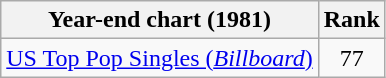<table class="wikitable sortable">
<tr>
<th>Year-end chart (1981)</th>
<th>Rank</th>
</tr>
<tr>
<td><a href='#'>US Top Pop Singles (<em>Billboard</em>)</a></td>
<td align="center">77</td>
</tr>
</table>
